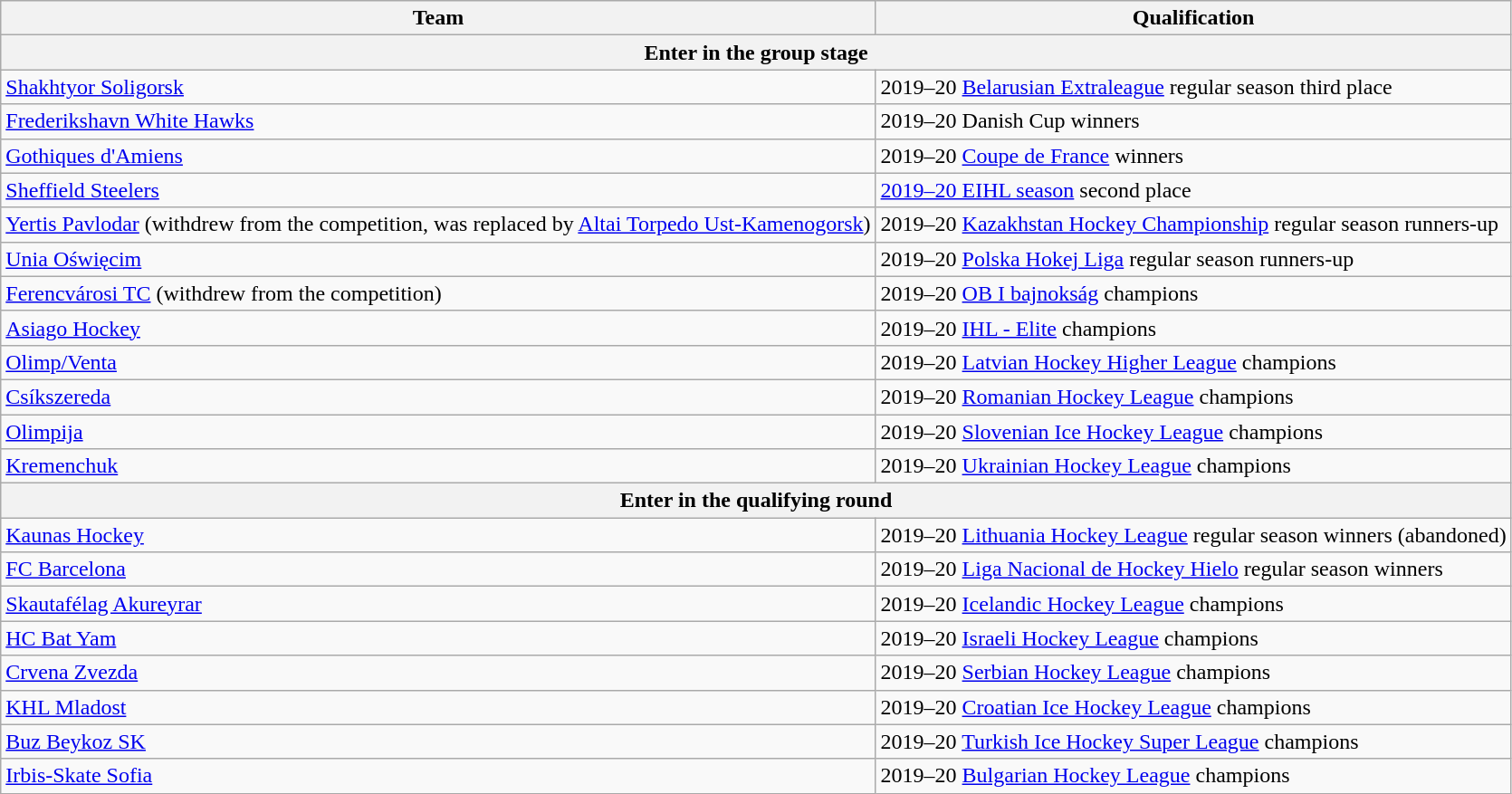<table class="wikitable">
<tr>
<th>Team</th>
<th>Qualification</th>
</tr>
<tr>
<th colspan=2>Enter in the group stage</th>
</tr>
<tr>
<td> <a href='#'>Shakhtyor Soligorsk</a></td>
<td>2019–20 <a href='#'>Belarusian Extraleague</a> regular season third place</td>
</tr>
<tr>
<td> <a href='#'>Frederikshavn White Hawks</a></td>
<td>2019–20 Danish Cup winners</td>
</tr>
<tr>
<td> <a href='#'>Gothiques d'Amiens</a></td>
<td>2019–20 <a href='#'>Coupe de France</a> winners</td>
</tr>
<tr>
<td> <a href='#'>Sheffield Steelers</a></td>
<td><a href='#'>2019–20 EIHL season</a> second place</td>
</tr>
<tr>
<td> <a href='#'>Yertis Pavlodar</a> (withdrew from the competition, was replaced by <a href='#'>Altai Torpedo Ust-Kamenogorsk</a>)</td>
<td>2019–20 <a href='#'>Kazakhstan Hockey Championship</a> regular season runners-up</td>
</tr>
<tr>
<td> <a href='#'>Unia Oświęcim</a></td>
<td>2019–20 <a href='#'>Polska Hokej Liga</a> regular season runners-up</td>
</tr>
<tr>
<td> <a href='#'>Ferencvárosi TC</a> (withdrew from the competition)</td>
<td>2019–20 <a href='#'>OB I bajnokság</a> champions</td>
</tr>
<tr>
<td> <a href='#'>Asiago Hockey</a></td>
<td>2019–20 <a href='#'>IHL - Elite</a> champions</td>
</tr>
<tr>
<td> <a href='#'>Olimp/Venta</a></td>
<td>2019–20 <a href='#'>Latvian Hockey Higher League</a> champions</td>
</tr>
<tr>
<td> <a href='#'>Csíkszereda</a></td>
<td>2019–20 <a href='#'>Romanian Hockey League</a> champions</td>
</tr>
<tr>
<td> <a href='#'>Olimpija</a></td>
<td>2019–20 <a href='#'>Slovenian Ice Hockey League</a> champions</td>
</tr>
<tr>
<td> <a href='#'>Kremenchuk</a></td>
<td>2019–20 <a href='#'>Ukrainian Hockey League</a> champions</td>
</tr>
<tr>
<th colspan=2>Enter in the qualifying round</th>
</tr>
<tr>
<td> <a href='#'>Kaunas Hockey</a></td>
<td>2019–20 <a href='#'>Lithuania Hockey League</a> regular season winners (abandoned)</td>
</tr>
<tr>
<td> <a href='#'>FC Barcelona</a></td>
<td>2019–20 <a href='#'>Liga Nacional de Hockey Hielo</a> regular season winners</td>
</tr>
<tr>
<td> <a href='#'>Skautafélag Akureyrar</a></td>
<td>2019–20 <a href='#'>Icelandic Hockey League</a> champions</td>
</tr>
<tr>
<td> <a href='#'>HC Bat Yam</a></td>
<td>2019–20 <a href='#'>Israeli Hockey League</a> champions</td>
</tr>
<tr>
<td> <a href='#'>Crvena Zvezda</a></td>
<td>2019–20 <a href='#'>Serbian Hockey League</a> champions</td>
</tr>
<tr>
<td> <a href='#'>KHL Mladost</a></td>
<td>2019–20 <a href='#'>Croatian Ice Hockey League</a> champions</td>
</tr>
<tr>
<td> <a href='#'>Buz Beykoz SK</a></td>
<td>2019–20 <a href='#'>Turkish Ice Hockey Super League</a> champions</td>
</tr>
<tr>
<td> <a href='#'>Irbis-Skate Sofia</a></td>
<td>2019–20 <a href='#'>Bulgarian Hockey League</a> champions</td>
</tr>
</table>
